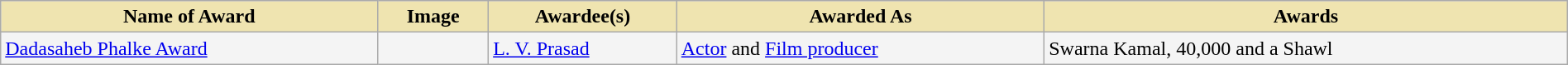<table class="wikitable" style="width:100%;">
<tr>
<th style="background-color:#EFE4B0;">Name of Award</th>
<th style="background-color:#EFE4B0;">Image</th>
<th style="background-color:#EFE4B0;">Awardee(s)</th>
<th style="background-color:#EFE4B0;">Awarded As</th>
<th style="background-color:#EFE4B0;">Awards</th>
</tr>
<tr style="background-color:#F4F4F4">
<td><a href='#'>Dadasaheb Phalke Award</a></td>
<td></td>
<td><a href='#'>L. V. Prasad</a></td>
<td><a href='#'>Actor</a> and <a href='#'>Film producer</a></td>
<td>Swarna Kamal, 40,000 and a Shawl</td>
</tr>
</table>
